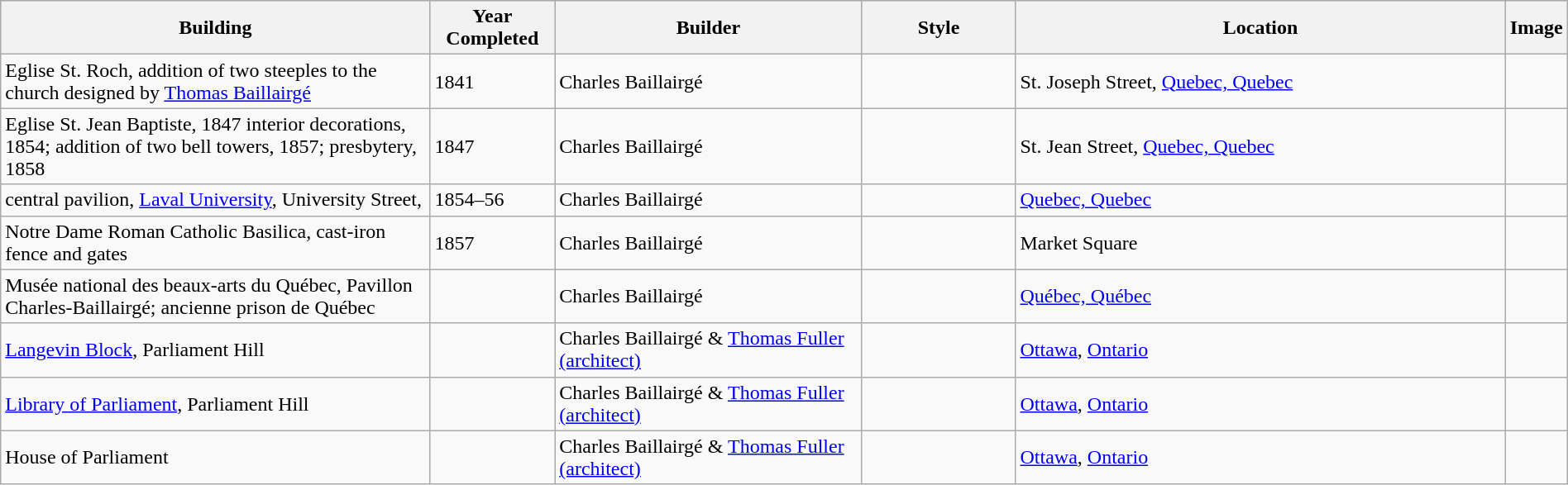<table class="wikitable" style="margin:1em auto;">
<tr style="background:lightblue;">
<th width=28%>Building</th>
<th width=8%>Year Completed</th>
<th width=20%>Builder</th>
<th width=10%>Style</th>
<th width=32%>Location</th>
<th width=7%>Image</th>
</tr>
<tr>
<td>Eglise St. Roch, addition of two steeples to the church designed by <a href='#'>Thomas Baillairgé</a></td>
<td>1841</td>
<td>Charles Baillairgé</td>
<td></td>
<td>St. Joseph Street, <a href='#'>Quebec, Quebec</a></td>
<td></td>
</tr>
<tr>
<td>Eglise St. Jean Baptiste, 1847 interior decorations, 1854; addition of two bell towers, 1857; presbytery, 1858</td>
<td>1847</td>
<td>Charles Baillairgé</td>
<td></td>
<td>St. Jean Street, <a href='#'>Quebec, Quebec</a></td>
<td></td>
</tr>
<tr>
<td>central pavilion, <a href='#'>Laval University</a>, University Street,</td>
<td>1854–56</td>
<td>Charles Baillairgé</td>
<td></td>
<td><a href='#'>Quebec, Quebec</a></td>
<td></td>
</tr>
<tr>
<td>Notre Dame Roman Catholic Basilica, cast-iron fence and gates</td>
<td>1857</td>
<td>Charles Baillairgé</td>
<td></td>
<td>Market Square</td>
<td></td>
</tr>
<tr>
<td>Musée national des beaux-arts du Québec, Pavillon Charles-Baillairgé; ancienne prison de Québec</td>
<td></td>
<td>Charles Baillairgé</td>
<td></td>
<td><a href='#'>Québec, Québec</a></td>
<td></td>
</tr>
<tr>
<td><a href='#'>Langevin Block</a>, Parliament Hill</td>
<td></td>
<td>Charles Baillairgé & <a href='#'>Thomas Fuller (architect)</a></td>
<td></td>
<td><a href='#'>Ottawa</a>, <a href='#'>Ontario</a></td>
<td></td>
</tr>
<tr>
<td><a href='#'>Library of Parliament</a>, Parliament Hill</td>
<td></td>
<td>Charles Baillairgé & <a href='#'>Thomas Fuller (architect)</a></td>
<td></td>
<td><a href='#'>Ottawa</a>, <a href='#'>Ontario</a></td>
<td></td>
</tr>
<tr>
<td>House of Parliament</td>
<td></td>
<td>Charles Baillairgé &  <a href='#'>Thomas Fuller (architect)</a></td>
<td></td>
<td><a href='#'>Ottawa</a>, <a href='#'>Ontario</a></td>
<td></td>
</tr>
</table>
